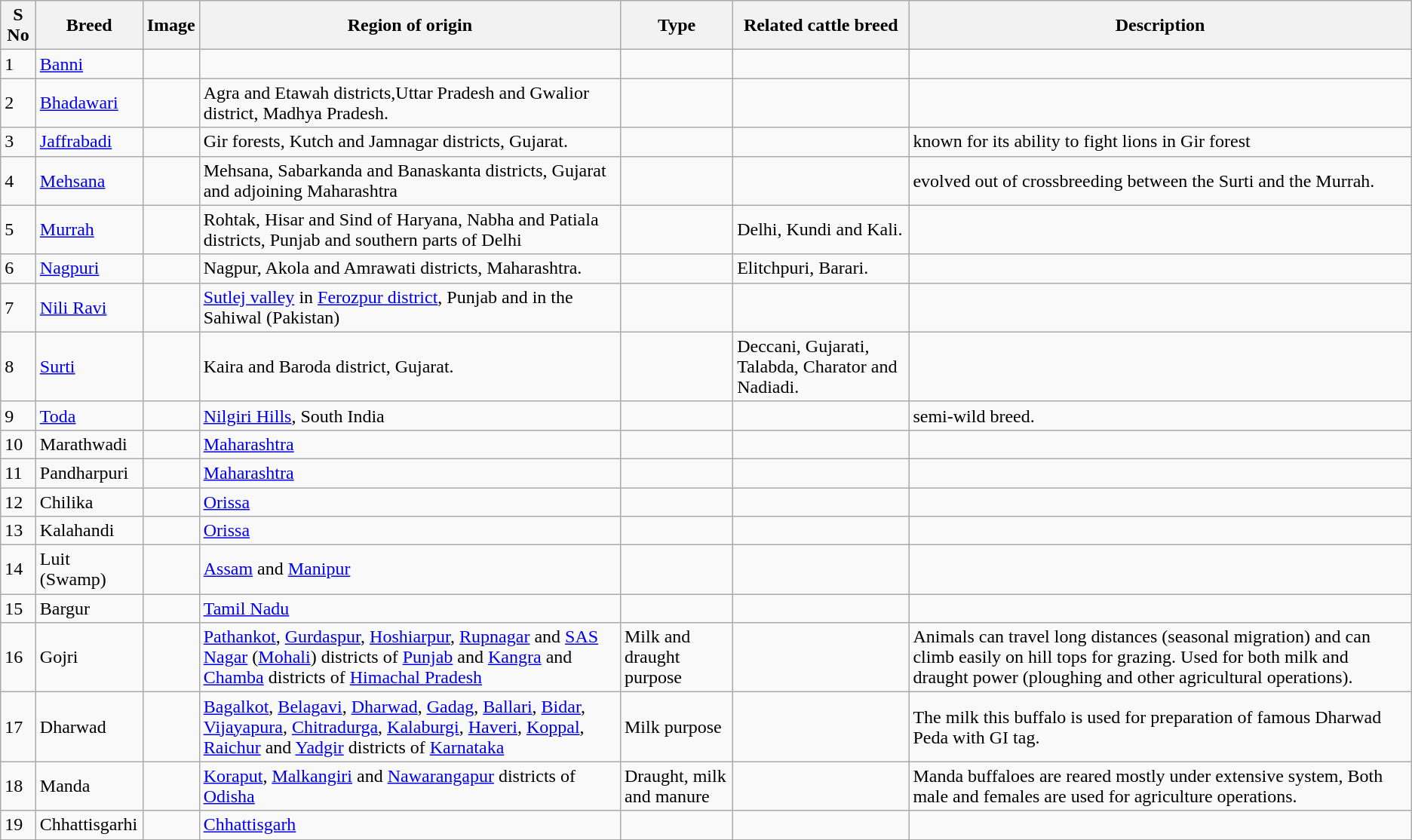<table class="wikitable sortable">
<tr>
<th>S No</th>
<th>Breed</th>
<th>Image</th>
<th>Region of origin</th>
<th>Type</th>
<th>Related cattle breed</th>
<th>Description</th>
</tr>
<tr>
<td>1</td>
<td><a href='#'>Banni</a></td>
<td></td>
<td></td>
<td></td>
<td></td>
<td></td>
</tr>
<tr>
<td>2</td>
<td><a href='#'>Bhadawari</a></td>
<td></td>
<td>Agra and Etawah districts,Uttar Pradesh and Gwalior district, Madhya Pradesh.</td>
<td></td>
<td></td>
<td></td>
</tr>
<tr>
<td>3</td>
<td><a href='#'>Jaffrabadi</a></td>
<td></td>
<td>Gir forests, Kutch and Jamnagar districts, Gujarat.</td>
<td></td>
<td></td>
<td>known for its ability to fight lions in Gir forest</td>
</tr>
<tr>
<td>4</td>
<td><a href='#'>Mehsana</a></td>
<td></td>
<td>Mehsana, Sabarkanda and Banaskanta districts, Gujarat and adjoining Maharashtra</td>
<td></td>
<td></td>
<td>evolved out of crossbreeding between the Surti and the Murrah.</td>
</tr>
<tr>
<td>5</td>
<td><a href='#'>Murrah</a></td>
<td></td>
<td>Rohtak, Hisar and Sind of Haryana, Nabha and Patiala districts, Punjab and southern parts of Delhi</td>
<td></td>
<td>Delhi, Kundi and Kali.</td>
<td></td>
</tr>
<tr>
<td>6</td>
<td><a href='#'>Nagpuri</a></td>
<td></td>
<td>Nagpur, Akola and Amrawati districts, Maharashtra.</td>
<td></td>
<td>Elitchpuri, Barari.</td>
<td></td>
</tr>
<tr>
<td>7</td>
<td><a href='#'>Nili Ravi</a></td>
<td></td>
<td><a href='#'>Sutlej valley</a> in <a href='#'>Ferozpur district</a>, Punjab and in the Sahiwal (Pakistan)</td>
<td></td>
<td></td>
<td></td>
</tr>
<tr>
<td>8</td>
<td><a href='#'>Surti</a></td>
<td></td>
<td>Kaira and Baroda district, Gujarat.</td>
<td></td>
<td>Deccani, Gujarati, Talabda, Charator and Nadiadi.</td>
<td></td>
</tr>
<tr>
<td>9</td>
<td><a href='#'>Toda</a></td>
<td></td>
<td><a href='#'>Nilgiri Hills</a>, South India</td>
<td></td>
<td></td>
<td>semi-wild breed.</td>
</tr>
<tr>
<td>10</td>
<td>Marathwadi</td>
<td></td>
<td><a href='#'>Maharashtra</a></td>
<td></td>
<td></td>
<td></td>
</tr>
<tr>
<td>11</td>
<td>Pandharpuri</td>
<td></td>
<td><a href='#'>Maharashtra</a></td>
<td></td>
<td></td>
<td></td>
</tr>
<tr>
<td>12</td>
<td>Chilika</td>
<td></td>
<td><a href='#'>Orissa</a></td>
<td></td>
<td></td>
<td></td>
</tr>
<tr>
<td>13</td>
<td>Kalahandi</td>
<td></td>
<td><a href='#'>Orissa</a></td>
<td></td>
<td></td>
<td></td>
</tr>
<tr>
<td>14</td>
<td>Luit (Swamp)</td>
<td></td>
<td><a href='#'>Assam</a> and <a href='#'>Manipur</a></td>
<td></td>
<td></td>
<td></td>
</tr>
<tr>
<td>15</td>
<td>Bargur</td>
<td></td>
<td><a href='#'>Tamil Nadu</a></td>
<td></td>
<td></td>
<td></td>
</tr>
<tr>
<td>16</td>
<td>Gojri</td>
<td></td>
<td><a href='#'>Pathankot</a>, <a href='#'>Gurdaspur</a>, <a href='#'>Hoshiarpur</a>, <a href='#'>Rupnagar</a> and <a href='#'>SAS Nagar</a> (<a href='#'>Mohali</a>) districts of <a href='#'>Punjab</a> and  <a href='#'>Kangra</a> and <a href='#'>Chamba</a> districts of <a href='#'>Himachal Pradesh</a></td>
<td>Milk and draught purpose</td>
<td></td>
<td>Animals can travel long distances (seasonal migration) and can climb easily on hill tops for grazing. Used for both milk and draught power (ploughing and other agricultural operations).</td>
</tr>
<tr>
<td>17</td>
<td>Dharwad</td>
<td></td>
<td><a href='#'>Bagalkot</a>, <a href='#'>Belagavi</a>, <a href='#'>Dharwad</a>, <a href='#'>Gadag</a>, <a href='#'>Ballari</a>, <a href='#'>Bidar</a>, <a href='#'>Vijayapura</a>, <a href='#'>Chitradurga</a>, <a href='#'>Kalaburgi</a>, <a href='#'>Haveri</a>, <a href='#'>Koppal</a>, <a href='#'>Raichur</a> and <a href='#'>Yadgir</a> districts of <a href='#'>Karnataka</a></td>
<td>Milk purpose</td>
<td></td>
<td>The milk this buffalo is used for preparation of famous Dharwad Peda with GI tag.</td>
</tr>
<tr>
<td>18</td>
<td>Manda</td>
<td></td>
<td><a href='#'>Koraput</a>, <a href='#'>Malkangiri</a> and <a href='#'>Nawarangapur</a> districts of <a href='#'>Odisha</a></td>
<td>Draught, milk and manure</td>
<td></td>
<td>Manda buffaloes are reared mostly under extensive system, Both male and females are used for agriculture operations.</td>
</tr>
<tr>
<td>19</td>
<td>Chhattisgarhi</td>
<td></td>
<td><a href='#'>Chhattisgarh</a></td>
<td></td>
<td></td>
<td></td>
</tr>
</table>
